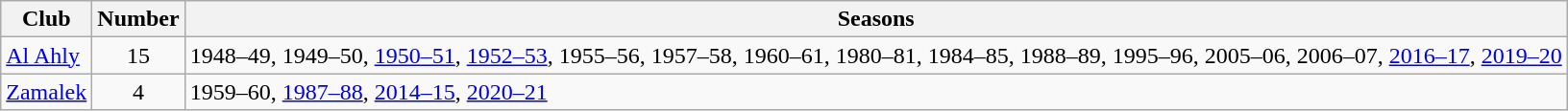<table class="wikitable sortable">
<tr>
<th>Club</th>
<th>Number</th>
<th>Seasons</th>
</tr>
<tr>
<td><a href='#'>Al Ahly</a></td>
<td style="text-align:center">15</td>
<td>1948–49, 1949–50, <a href='#'>1950–51</a>, <a href='#'>1952–53</a>, 1955–56, 1957–58, 1960–61, 1980–81, 1984–85, 1988–89, 1995–96, 2005–06, 2006–07, <a href='#'>2016–17</a>, <a href='#'>2019–20</a></td>
</tr>
<tr>
<td><a href='#'>Zamalek</a></td>
<td style="text-align:center">4</td>
<td>1959–60, <a href='#'>1987–88</a>, <a href='#'>2014–15</a>, <a href='#'>2020–21</a></td>
</tr>
</table>
